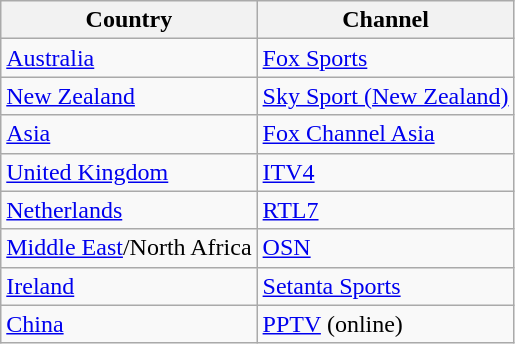<table class="wikitable" style="font-size:100%; text-align:left">
<tr>
<th>Country</th>
<th>Channel</th>
</tr>
<tr>
<td> <a href='#'>Australia</a></td>
<td><a href='#'>Fox Sports</a></td>
</tr>
<tr>
<td> <a href='#'>New Zealand</a></td>
<td><a href='#'>Sky Sport (New Zealand)</a></td>
</tr>
<tr>
<td><a href='#'>Asia</a></td>
<td><a href='#'>Fox Channel Asia</a></td>
</tr>
<tr>
<td> <a href='#'>United Kingdom</a></td>
<td><a href='#'>ITV4</a></td>
</tr>
<tr>
<td> <a href='#'>Netherlands</a></td>
<td><a href='#'>RTL7</a></td>
</tr>
<tr>
<td><a href='#'>Middle East</a>/North Africa</td>
<td><a href='#'>OSN</a></td>
</tr>
<tr>
<td> <a href='#'>Ireland</a></td>
<td><a href='#'>Setanta Sports</a></td>
</tr>
<tr>
<td> <a href='#'>China</a></td>
<td><a href='#'>PPTV</a> (online)</td>
</tr>
</table>
